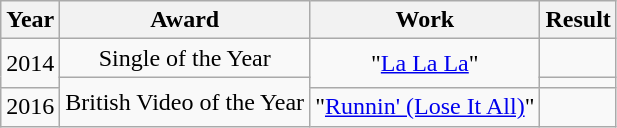<table class="wikitable plainrowheaders" style="text-align:center;">
<tr>
<th>Year</th>
<th>Award</th>
<th>Work</th>
<th>Result</th>
</tr>
<tr>
<td rowspan=2>2014</td>
<td>Single of the Year</td>
<td rowspan=2>"<a href='#'>La La La</a>"</td>
<td></td>
</tr>
<tr>
<td rowspan=2>British Video of the Year</td>
<td></td>
</tr>
<tr>
<td>2016</td>
<td>"<a href='#'>Runnin' (Lose It All)</a>"</td>
<td></td>
</tr>
</table>
